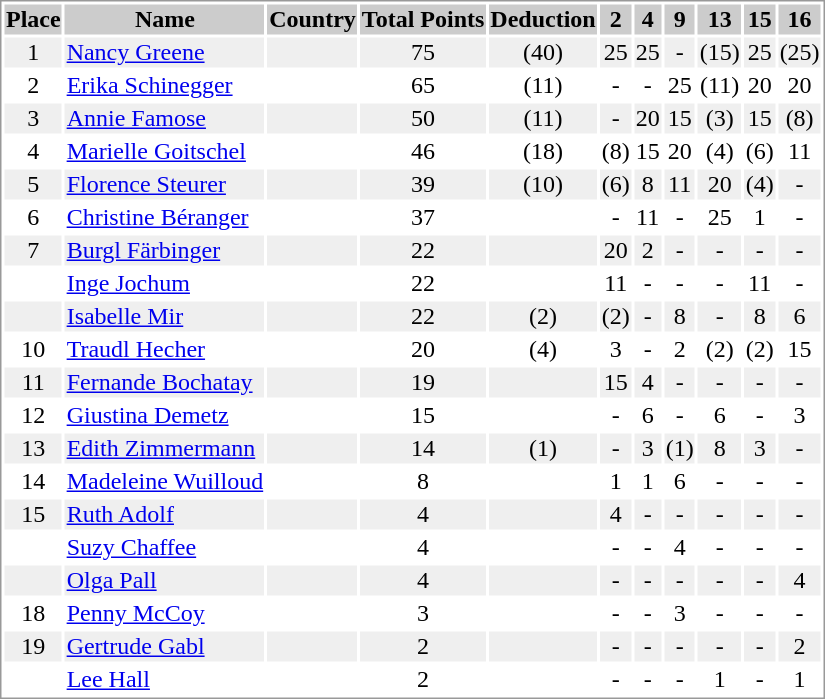<table border="0" style="border: 1px solid #999; background-color:#FFFFFF; text-align:center">
<tr align="center" bgcolor="#CCCCCC">
<th>Place</th>
<th>Name</th>
<th>Country</th>
<th>Total Points</th>
<th>Deduction</th>
<th>2</th>
<th>4</th>
<th>9</th>
<th>13</th>
<th>15</th>
<th>16</th>
</tr>
<tr bgcolor="#EFEFEF">
<td>1</td>
<td align="left"><a href='#'>Nancy Greene</a></td>
<td align="left"></td>
<td>75</td>
<td>(40)</td>
<td>25</td>
<td>25</td>
<td>-</td>
<td>(15)</td>
<td>25</td>
<td>(25)</td>
</tr>
<tr>
<td>2</td>
<td align="left"><a href='#'>Erika Schinegger</a></td>
<td align="left"></td>
<td>65</td>
<td>(11)</td>
<td>-</td>
<td>-</td>
<td>25</td>
<td>(11)</td>
<td>20</td>
<td>20</td>
</tr>
<tr bgcolor="#EFEFEF">
<td>3</td>
<td align="left"><a href='#'>Annie Famose</a></td>
<td align="left"></td>
<td>50</td>
<td>(11)</td>
<td>-</td>
<td>20</td>
<td>15</td>
<td>(3)</td>
<td>15</td>
<td>(8)</td>
</tr>
<tr>
<td>4</td>
<td align="left"><a href='#'>Marielle Goitschel</a></td>
<td align="left"></td>
<td>46</td>
<td>(18)</td>
<td>(8)</td>
<td>15</td>
<td>20</td>
<td>(4)</td>
<td>(6)</td>
<td>11</td>
</tr>
<tr bgcolor="#EFEFEF">
<td>5</td>
<td align="left"><a href='#'>Florence Steurer</a></td>
<td align="left"></td>
<td>39</td>
<td>(10)</td>
<td>(6)</td>
<td>8</td>
<td>11</td>
<td>20</td>
<td>(4)</td>
<td>-</td>
</tr>
<tr>
<td>6</td>
<td align="left"><a href='#'>Christine Béranger</a></td>
<td align="left"></td>
<td>37</td>
<td></td>
<td>-</td>
<td>11</td>
<td>-</td>
<td>25</td>
<td>1</td>
<td>-</td>
</tr>
<tr bgcolor="#EFEFEF">
<td>7</td>
<td align="left"><a href='#'>Burgl Färbinger</a></td>
<td align="left"></td>
<td>22</td>
<td></td>
<td>20</td>
<td>2</td>
<td>-</td>
<td>-</td>
<td>-</td>
<td>-</td>
</tr>
<tr>
<td></td>
<td align="left"><a href='#'>Inge Jochum</a></td>
<td align="left"></td>
<td>22</td>
<td></td>
<td>11</td>
<td>-</td>
<td>-</td>
<td>-</td>
<td>11</td>
<td>-</td>
</tr>
<tr bgcolor="#EFEFEF">
<td></td>
<td align="left"><a href='#'>Isabelle Mir</a></td>
<td align="left"></td>
<td>22</td>
<td>(2)</td>
<td>(2)</td>
<td>-</td>
<td>8</td>
<td>-</td>
<td>8</td>
<td>6</td>
</tr>
<tr>
<td>10</td>
<td align="left"><a href='#'>Traudl Hecher</a></td>
<td align="left"></td>
<td>20</td>
<td>(4)</td>
<td>3</td>
<td>-</td>
<td>2</td>
<td>(2)</td>
<td>(2)</td>
<td>15</td>
</tr>
<tr bgcolor="#EFEFEF">
<td>11</td>
<td align="left"><a href='#'>Fernande Bochatay</a></td>
<td align="left"></td>
<td>19</td>
<td></td>
<td>15</td>
<td>4</td>
<td>-</td>
<td>-</td>
<td>-</td>
<td>-</td>
</tr>
<tr>
<td>12</td>
<td align="left"><a href='#'>Giustina Demetz</a></td>
<td align="left"></td>
<td>15</td>
<td></td>
<td>-</td>
<td>6</td>
<td>-</td>
<td>6</td>
<td>-</td>
<td>3</td>
</tr>
<tr bgcolor="#EFEFEF">
<td>13</td>
<td align="left"><a href='#'>Edith Zimmermann</a></td>
<td align="left"></td>
<td>14</td>
<td>(1)</td>
<td>-</td>
<td>3</td>
<td>(1)</td>
<td>8</td>
<td>3</td>
<td>-</td>
</tr>
<tr>
<td>14</td>
<td align="left"><a href='#'>Madeleine Wuilloud</a></td>
<td align="left"></td>
<td>8</td>
<td></td>
<td>1</td>
<td>1</td>
<td>6</td>
<td>-</td>
<td>-</td>
<td>-</td>
</tr>
<tr bgcolor="#EFEFEF">
<td>15</td>
<td align="left"><a href='#'>Ruth Adolf</a></td>
<td align="left"></td>
<td>4</td>
<td></td>
<td>4</td>
<td>-</td>
<td>-</td>
<td>-</td>
<td>-</td>
<td>-</td>
</tr>
<tr>
<td></td>
<td align="left"><a href='#'>Suzy Chaffee</a></td>
<td align="left"></td>
<td>4</td>
<td></td>
<td>-</td>
<td>-</td>
<td>4</td>
<td>-</td>
<td>-</td>
<td>-</td>
</tr>
<tr bgcolor="#EFEFEF">
<td></td>
<td align="left"><a href='#'>Olga Pall</a></td>
<td align="left"></td>
<td>4</td>
<td></td>
<td>-</td>
<td>-</td>
<td>-</td>
<td>-</td>
<td>-</td>
<td>4</td>
</tr>
<tr>
<td>18</td>
<td align="left"><a href='#'>Penny McCoy</a></td>
<td align="left"></td>
<td>3</td>
<td></td>
<td>-</td>
<td>-</td>
<td>3</td>
<td>-</td>
<td>-</td>
<td>-</td>
</tr>
<tr bgcolor="#EFEFEF">
<td>19</td>
<td align="left"><a href='#'>Gertrude Gabl</a></td>
<td align="left"></td>
<td>2</td>
<td></td>
<td>-</td>
<td>-</td>
<td>-</td>
<td>-</td>
<td>-</td>
<td>2</td>
</tr>
<tr>
<td></td>
<td align="left"><a href='#'>Lee Hall</a></td>
<td align="left"></td>
<td>2</td>
<td></td>
<td>-</td>
<td>-</td>
<td>-</td>
<td>1</td>
<td>-</td>
<td>1</td>
</tr>
</table>
